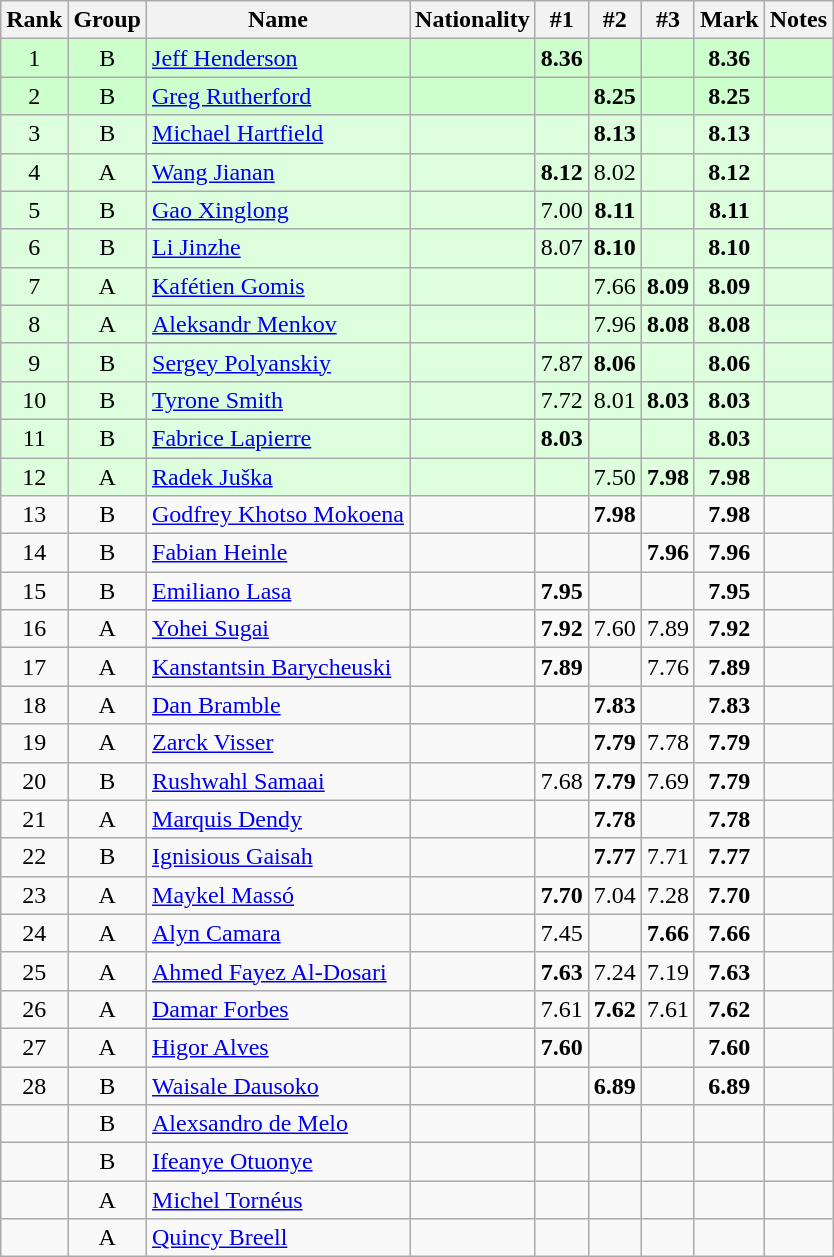<table class="wikitable sortable" style="text-align:center">
<tr>
<th>Rank</th>
<th>Group</th>
<th>Name</th>
<th>Nationality</th>
<th>#1</th>
<th>#2</th>
<th>#3</th>
<th>Mark</th>
<th>Notes</th>
</tr>
<tr bgcolor=ccffcc>
<td>1</td>
<td>B</td>
<td align=left><a href='#'>Jeff Henderson</a></td>
<td align=left></td>
<td><strong>8.36</strong></td>
<td></td>
<td></td>
<td><strong>8.36</strong></td>
<td></td>
</tr>
<tr bgcolor=ccffcc>
<td>2</td>
<td>B</td>
<td align=left><a href='#'>Greg Rutherford</a></td>
<td align=left></td>
<td></td>
<td><strong>8.25</strong></td>
<td></td>
<td><strong>8.25</strong></td>
<td></td>
</tr>
<tr bgcolor=ddffdd>
<td>3</td>
<td>B</td>
<td align=left><a href='#'>Michael Hartfield</a></td>
<td align=left></td>
<td></td>
<td><strong>8.13</strong></td>
<td></td>
<td><strong>8.13</strong></td>
<td></td>
</tr>
<tr bgcolor=ddffdd>
<td>4</td>
<td>A</td>
<td align=left><a href='#'>Wang Jianan</a></td>
<td align=left></td>
<td><strong>8.12</strong></td>
<td>8.02</td>
<td></td>
<td><strong>8.12</strong></td>
<td></td>
</tr>
<tr bgcolor=ddffdd>
<td>5</td>
<td>B</td>
<td align=left><a href='#'>Gao Xinglong</a></td>
<td align=left></td>
<td>7.00</td>
<td><strong>8.11</strong></td>
<td></td>
<td><strong>8.11</strong></td>
<td></td>
</tr>
<tr bgcolor=ddffdd>
<td>6</td>
<td>B</td>
<td align=left><a href='#'>Li Jinzhe</a></td>
<td align=left></td>
<td>8.07</td>
<td><strong>8.10</strong></td>
<td></td>
<td><strong>8.10</strong></td>
<td></td>
</tr>
<tr bgcolor=ddffdd>
<td>7</td>
<td>A</td>
<td align=left><a href='#'>Kafétien Gomis</a></td>
<td align=left></td>
<td></td>
<td>7.66</td>
<td><strong>8.09</strong></td>
<td><strong>8.09</strong></td>
<td></td>
</tr>
<tr bgcolor=ddffdd>
<td>8</td>
<td>A</td>
<td align=left><a href='#'>Aleksandr Menkov</a></td>
<td align=left></td>
<td></td>
<td>7.96</td>
<td><strong>8.08</strong></td>
<td><strong>8.08</strong></td>
<td></td>
</tr>
<tr bgcolor=ddffdd>
<td>9</td>
<td>B</td>
<td align=left><a href='#'>Sergey Polyanskiy</a></td>
<td align=left></td>
<td>7.87</td>
<td><strong>8.06</strong></td>
<td></td>
<td><strong>8.06</strong></td>
<td></td>
</tr>
<tr bgcolor=ddffdd>
<td>10</td>
<td>B</td>
<td align=left><a href='#'>Tyrone Smith</a></td>
<td align=left></td>
<td>7.72</td>
<td>8.01</td>
<td><strong>8.03</strong></td>
<td><strong>8.03</strong></td>
<td></td>
</tr>
<tr bgcolor=ddffdd>
<td>11</td>
<td>B</td>
<td align=left><a href='#'>Fabrice Lapierre</a></td>
<td align=left></td>
<td><strong>8.03</strong></td>
<td></td>
<td></td>
<td><strong>8.03</strong></td>
<td></td>
</tr>
<tr bgcolor=ddffdd>
<td>12</td>
<td>A</td>
<td align=left><a href='#'>Radek Juška</a></td>
<td align=left></td>
<td></td>
<td>7.50</td>
<td><strong>7.98</strong></td>
<td><strong>7.98</strong></td>
<td></td>
</tr>
<tr>
<td>13</td>
<td>B</td>
<td align=left><a href='#'>Godfrey Khotso Mokoena</a></td>
<td align=left></td>
<td></td>
<td><strong>7.98</strong></td>
<td></td>
<td><strong>7.98</strong></td>
<td></td>
</tr>
<tr>
<td>14</td>
<td>B</td>
<td align=left><a href='#'>Fabian Heinle</a></td>
<td align=left></td>
<td></td>
<td></td>
<td><strong>7.96</strong></td>
<td><strong>7.96</strong></td>
<td></td>
</tr>
<tr>
<td>15</td>
<td>B</td>
<td align=left><a href='#'>Emiliano Lasa</a></td>
<td align=left></td>
<td><strong>7.95</strong></td>
<td></td>
<td></td>
<td><strong>7.95</strong></td>
<td></td>
</tr>
<tr>
<td>16</td>
<td>A</td>
<td align=left><a href='#'>Yohei Sugai</a></td>
<td align=left></td>
<td><strong>7.92</strong></td>
<td>7.60</td>
<td>7.89</td>
<td><strong>7.92</strong></td>
<td></td>
</tr>
<tr>
<td>17</td>
<td>A</td>
<td align=left><a href='#'>Kanstantsin Barycheuski</a></td>
<td align=left></td>
<td><strong>7.89</strong></td>
<td></td>
<td>7.76</td>
<td><strong>7.89</strong></td>
<td></td>
</tr>
<tr>
<td>18</td>
<td>A</td>
<td align=left><a href='#'>Dan Bramble</a></td>
<td align=left></td>
<td></td>
<td><strong>7.83</strong></td>
<td></td>
<td><strong>7.83</strong></td>
<td></td>
</tr>
<tr>
<td>19</td>
<td>A</td>
<td align=left><a href='#'>Zarck Visser</a></td>
<td align=left></td>
<td></td>
<td><strong>7.79</strong></td>
<td>7.78</td>
<td><strong>7.79</strong></td>
<td></td>
</tr>
<tr>
<td>20</td>
<td>B</td>
<td align=left><a href='#'>Rushwahl Samaai</a></td>
<td align=left></td>
<td>7.68</td>
<td><strong>7.79</strong></td>
<td>7.69</td>
<td><strong>7.79</strong></td>
<td></td>
</tr>
<tr>
<td>21</td>
<td>A</td>
<td align=left><a href='#'>Marquis Dendy</a></td>
<td align=left></td>
<td></td>
<td><strong>7.78</strong></td>
<td></td>
<td><strong>7.78</strong></td>
<td></td>
</tr>
<tr>
<td>22</td>
<td>B</td>
<td align=left><a href='#'>Ignisious Gaisah</a></td>
<td align=left></td>
<td></td>
<td><strong>7.77</strong></td>
<td>7.71</td>
<td><strong>7.77</strong></td>
<td></td>
</tr>
<tr>
<td>23</td>
<td>A</td>
<td align=left><a href='#'>Maykel Massó</a></td>
<td align=left></td>
<td><strong>7.70</strong></td>
<td>7.04</td>
<td>7.28</td>
<td><strong>7.70</strong></td>
<td></td>
</tr>
<tr>
<td>24</td>
<td>A</td>
<td align=left><a href='#'>Alyn Camara</a></td>
<td align=left></td>
<td>7.45</td>
<td></td>
<td><strong>7.66</strong></td>
<td><strong>7.66</strong></td>
<td></td>
</tr>
<tr>
<td>25</td>
<td>A</td>
<td align=left><a href='#'>Ahmed Fayez Al-Dosari</a></td>
<td align=left></td>
<td><strong>7.63</strong></td>
<td>7.24</td>
<td>7.19</td>
<td><strong>7.63</strong></td>
<td></td>
</tr>
<tr>
<td>26</td>
<td>A</td>
<td align=left><a href='#'>Damar Forbes</a></td>
<td align=left></td>
<td>7.61</td>
<td><strong>7.62</strong></td>
<td>7.61</td>
<td><strong>7.62</strong></td>
<td></td>
</tr>
<tr>
<td>27</td>
<td>A</td>
<td align=left><a href='#'>Higor Alves</a></td>
<td align=left></td>
<td><strong>7.60</strong></td>
<td></td>
<td></td>
<td><strong>7.60</strong></td>
<td></td>
</tr>
<tr>
<td>28</td>
<td>B</td>
<td align=left><a href='#'>Waisale Dausoko</a></td>
<td align=left></td>
<td></td>
<td><strong>6.89</strong></td>
<td></td>
<td><strong>6.89</strong></td>
<td></td>
</tr>
<tr>
<td></td>
<td>B</td>
<td align=left><a href='#'>Alexsandro de Melo</a></td>
<td align=left></td>
<td></td>
<td></td>
<td></td>
<td><strong></strong></td>
<td></td>
</tr>
<tr>
<td></td>
<td>B</td>
<td align=left><a href='#'>Ifeanye Otuonye</a></td>
<td align=left></td>
<td></td>
<td></td>
<td></td>
<td><strong></strong></td>
<td></td>
</tr>
<tr>
<td></td>
<td>A</td>
<td align=left><a href='#'>Michel Tornéus</a></td>
<td align=left></td>
<td></td>
<td></td>
<td></td>
<td><strong></strong></td>
<td></td>
</tr>
<tr>
<td></td>
<td>A</td>
<td align=left><a href='#'>Quincy Breell</a></td>
<td align=left></td>
<td></td>
<td></td>
<td></td>
<td><strong></strong></td>
<td></td>
</tr>
</table>
